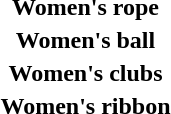<table>
<tr>
<th scope="row">Women's rope</th>
<td></td>
<td></td>
<td></td>
</tr>
<tr>
<th scope="row">Women's ball</th>
<td></td>
<td></td>
<td></td>
</tr>
<tr>
<th scope="row">Women's clubs</th>
<td></td>
<td></td>
<td></td>
</tr>
<tr>
<th scope="row">Women's ribbon</th>
<td></td>
<td></td>
<td></td>
</tr>
</table>
